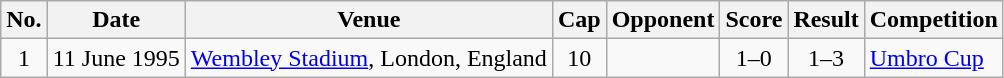<table class="wikitable sortable">
<tr>
<th scope="col">No.</th>
<th scope="col">Date</th>
<th scope="col">Venue</th>
<th scope="col">Cap</th>
<th scope="col">Opponent</th>
<th scope="col">Score</th>
<th scope="col">Result</th>
<th scope="col">Competition</th>
</tr>
<tr>
<td align="center">1</td>
<td>11 June 1995</td>
<td><a href='#'>Wembley Stadium</a>, London, England</td>
<td align="center">10</td>
<td></td>
<td align="center">1–0</td>
<td align="center">1–3</td>
<td><a href='#'>Umbro Cup</a></td>
</tr>
</table>
